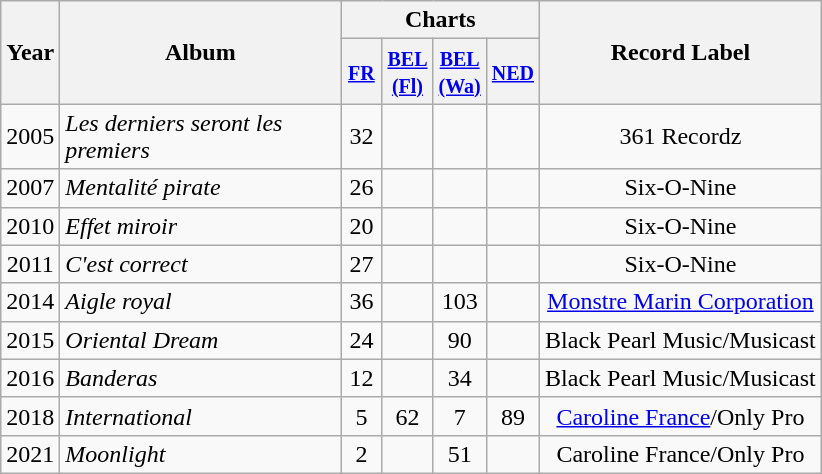<table class="wikitable">
<tr>
<th style="text-align:center;" rowspan="2">Year</th>
<th rowspan="2" style="text-align:center; width:180px;">Album</th>
<th style="text-align:center;" colspan="4">Charts</th>
<th style="text-align:center;" rowspan="2">Record Label</th>
</tr>
<tr>
<th width="20"><small><a href='#'>FR</a></small><br></th>
<th width="20"><small><a href='#'>BEL <br>(Fl)</a></small><br></th>
<th width="20"><small><a href='#'>BEL <br>(Wa)</a></small><br></th>
<th width="20"><small><a href='#'>NED</a></small><br></th>
</tr>
<tr>
<td style="text-align:center;">2005</td>
<td><em>Les derniers seront les premiers</em></td>
<td style="text-align:center;">32</td>
<td style="text-align:center;"></td>
<td style="text-align:center;"></td>
<td style="text-align:center;"></td>
<td style="text-align:center;">361 Recordz</td>
</tr>
<tr>
<td style="text-align:center;">2007</td>
<td><em>Mentalité pirate</em></td>
<td style="text-align:center;">26</td>
<td style="text-align:center;"></td>
<td style="text-align:center;"></td>
<td style="text-align:center;"></td>
<td style="text-align:center;">Six-O-Nine</td>
</tr>
<tr>
<td style="text-align:center;">2010</td>
<td><em>Effet miroir</em></td>
<td style="text-align:center;">20</td>
<td style="text-align:center;"></td>
<td style="text-align:center;"></td>
<td style="text-align:center;"></td>
<td style="text-align:center;">Six-O-Nine</td>
</tr>
<tr>
<td style="text-align:center;">2011</td>
<td><em>C'est correct</em></td>
<td style="text-align:center;">27</td>
<td style="text-align:center;"></td>
<td style="text-align:center;"></td>
<td style="text-align:center;"></td>
<td style="text-align:center;">Six-O-Nine</td>
</tr>
<tr>
<td style="text-align:center;">2014</td>
<td><em>Aigle royal</em></td>
<td style="text-align:center;">36</td>
<td style="text-align:center;"></td>
<td style="text-align:center;">103</td>
<td style="text-align:center;"></td>
<td style="text-align:center;"><a href='#'>Monstre Marin Corporation</a></td>
</tr>
<tr>
<td style="text-align:center;">2015</td>
<td><em>Oriental Dream</em></td>
<td style="text-align:center;">24</td>
<td style="text-align:center;"></td>
<td style="text-align:center;">90</td>
<td style="text-align:center;"></td>
<td style="text-align:center;">Black Pearl Music/Musicast</td>
</tr>
<tr>
<td style="text-align:center;">2016</td>
<td><em>Banderas</em></td>
<td style="text-align:center;">12<br></td>
<td style="text-align:center;"></td>
<td style="text-align:center;">34</td>
<td style="text-align:center;"></td>
<td style="text-align:center;">Black Pearl Music/Musicast</td>
</tr>
<tr>
<td style="text-align:center;">2018</td>
<td><em>International</em></td>
<td style="text-align:center;">5</td>
<td style="text-align:center;">62</td>
<td style="text-align:center;">7</td>
<td style="text-align:center;">89</td>
<td style="text-align:center;"><a href='#'>Caroline France</a>/Only Pro</td>
</tr>
<tr>
<td style="text-align:center;">2021</td>
<td><em>Moonlight</em></td>
<td style="text-align:center;">2</td>
<td style="text-align:center;"></td>
<td style="text-align:center;">51</td>
<td style="text-align:center;"></td>
<td style="text-align:center;">Caroline France/Only Pro</td>
</tr>
</table>
